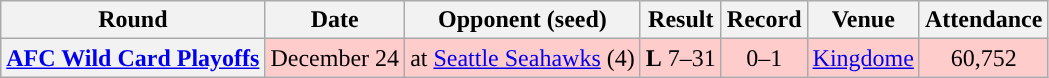<table class="wikitable" style="text-align:center">
<tr>
<th>Round</th>
<th>Date</th>
<th>Opponent (seed)</th>
<th>Result</th>
<th>Record</th>
<th>Venue</th>
<th>Attendance</th>
</tr>
<tr style="background:#fcc">
<th><a href='#'>AFC Wild Card Playoffs</a></th>
<td>December 24</td>
<td>at <a href='#'>Seattle Seahawks</a> (4)</td>
<td><strong>L</strong> 7–31</td>
<td>0–1</td>
<td><a href='#'>Kingdome</a></td>
<td>60,752</td>
</tr>
</table>
